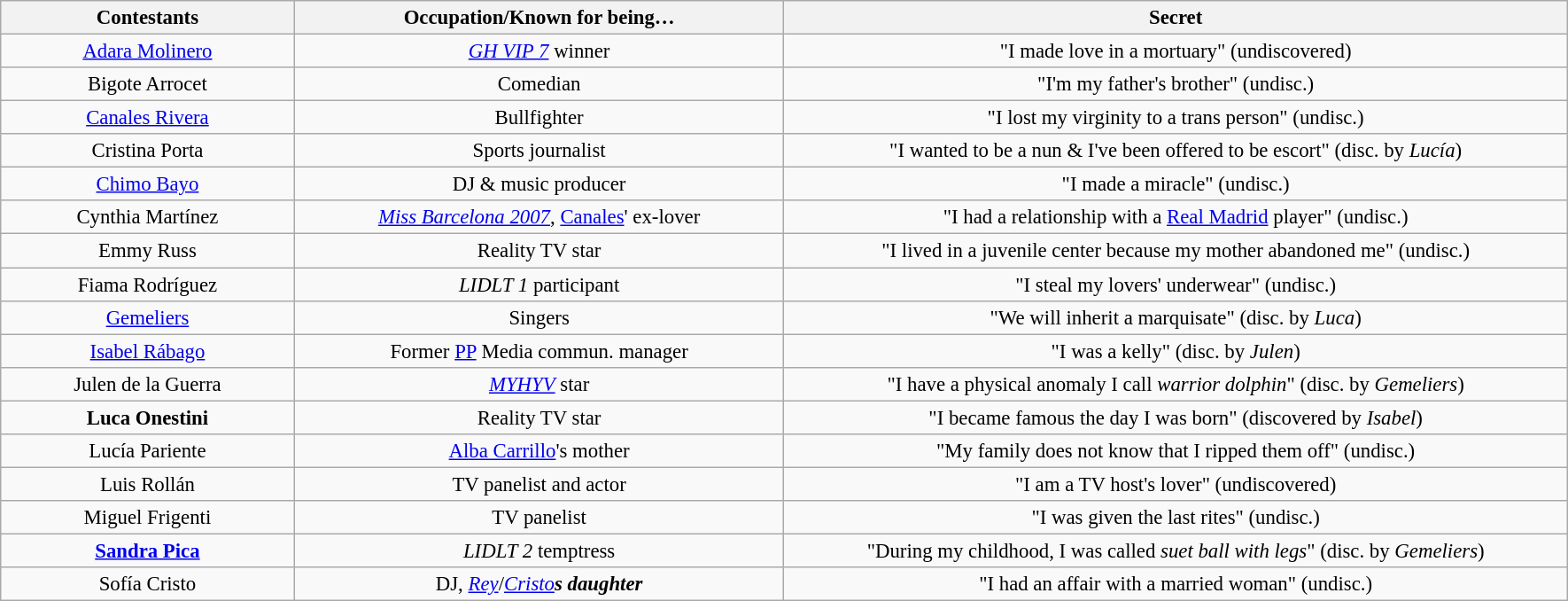<table class=wikitable style="margin:auto; text-align:center; width=100%; font-size:95%">
<tr>
<th width=15%>Contestants</th>
<th width=25%>Occupation/Known for being…</th>
<th width=40%>Secret</th>
</tr>
<tr>
<td><a href='#'>Adara Molinero</a></td>
<td><em><a href='#'>GH VIP 7</a></em> winner</td>
<td>"I made love in a mortuary" (undiscovered)</td>
</tr>
<tr>
<td>Bigote Arrocet</td>
<td>Comedian</td>
<td>"I'm my father's brother" (undisc.)</td>
</tr>
<tr>
<td><a href='#'>Canales Rivera</a></td>
<td>Bullfighter</td>
<td>"I lost my virginity to a trans person" (undisc.)</td>
</tr>
<tr>
<td>Cristina Porta</td>
<td>Sports journalist</td>
<td>"I wanted to be a nun & I've been offered to be escort" (disc. by <em>Lucía</em>)</td>
</tr>
<tr>
<td><a href='#'>Chimo Bayo</a></td>
<td>DJ & music producer</td>
<td>"I made a miracle" (undisc.)</td>
</tr>
<tr>
<td>Cynthia Martínez</td>
<td><em><a href='#'>Miss Barcelona 2007</a></em>, <a href='#'>Canales</a>' ex-lover</td>
<td>"I had a relationship with a <a href='#'>Real Madrid</a> player" (undisc.)</td>
</tr>
<tr>
<td>Emmy Russ</td>
<td>Reality TV star</td>
<td>"I lived in a juvenile center because my mother abandoned me" (undisc.)</td>
</tr>
<tr>
<td>Fiama Rodríguez</td>
<td><em>LIDLT 1</em> participant</td>
<td>"I steal my lovers' underwear" (undisc.)</td>
</tr>
<tr>
<td><a href='#'>Gemeliers</a></td>
<td>Singers</td>
<td>"We will inherit a marquisate" (disc. by <em>Luca</em>)</td>
</tr>
<tr>
<td><a href='#'>Isabel Rábago</a></td>
<td>Former <a href='#'>PP</a> Media commun. manager</td>
<td>"I was a kelly" (disc. by <em>Julen</em>)</td>
</tr>
<tr>
<td>Julen de la Guerra</td>
<td><em><a href='#'>MYHYV</a></em> star</td>
<td>"I have a physical anomaly I call <em>warrior dolphin</em>" (disc. by <em>Gemeliers</em>)</td>
</tr>
<tr>
<td><strong>Luca Onestini</strong></td>
<td>Reality TV star</td>
<td>"I became famous the day I was born" (discovered by <em>Isabel</em>)</td>
</tr>
<tr>
<td>Lucía Pariente</td>
<td><a href='#'>Alba Carrillo</a>'s mother</td>
<td>"My family does not know that I ripped them off" (undisc.)</td>
</tr>
<tr>
<td>Luis Rollán</td>
<td>TV panelist and actor</td>
<td>"I am a TV host's lover" (undiscovered)</td>
</tr>
<tr>
<td>Miguel Frigenti</td>
<td>TV panelist</td>
<td>"I was given the last rites" (undisc.)</td>
</tr>
<tr>
<td><strong><a href='#'>Sandra Pica</a></strong></td>
<td><em>LIDLT 2</em> temptress</td>
<td>"During my childhood, I was called <em>suet ball with legs</em>" (disc. by <em>Gemeliers</em>)</td>
</tr>
<tr>
<td>Sofía Cristo</td>
<td>DJ, <em><a href='#'>Rey</a></em>/<em><a href='#'>Cristo</a><strong>s daughter</td>
<td>"I had an affair with a married woman" (undisc.)</td>
</tr>
</table>
